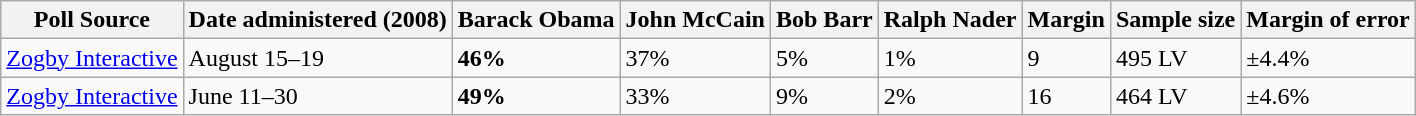<table class="wikitable collapsible">
<tr>
<th>Poll Source</th>
<th>Date administered (2008)</th>
<th>Barack Obama</th>
<th>John McCain</th>
<th>Bob Barr</th>
<th>Ralph Nader</th>
<th>Margin</th>
<th>Sample size</th>
<th>Margin of error</th>
</tr>
<tr>
<td><a href='#'>Zogby Interactive</a></td>
<td>August 15–19</td>
<td><strong>46%</strong></td>
<td>37%</td>
<td>5%</td>
<td>1%</td>
<td>9</td>
<td>495 LV</td>
<td>±4.4%</td>
</tr>
<tr>
<td><a href='#'>Zogby Interactive</a></td>
<td>June 11–30</td>
<td><strong>49%</strong></td>
<td>33%</td>
<td>9%</td>
<td>2%</td>
<td>16</td>
<td>464 LV</td>
<td>±4.6%</td>
</tr>
</table>
